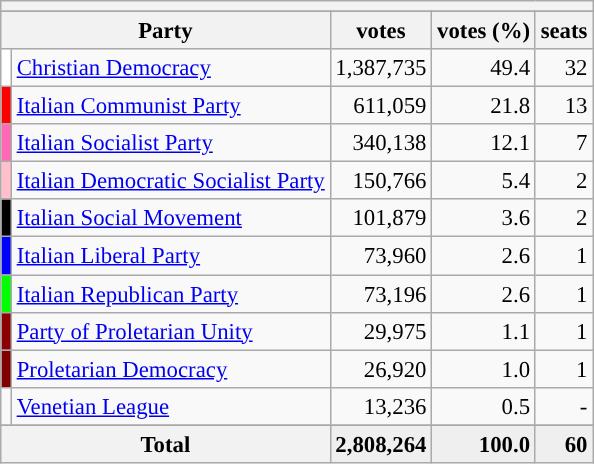<table class="wikitable" style="font-size:95%">
<tr>
<th colspan="5"></th>
</tr>
<tr>
</tr>
<tr bgcolor="EFEFEF">
<th colspan=2>Party</th>
<th>votes</th>
<th>votes (%)</th>
<th>seats</th>
</tr>
<tr>
<td bgcolor=white></td>
<td><a href='#'>Christian Democracy</a></td>
<td align=right>1,387,735</td>
<td align=right>49.4</td>
<td align=right>32</td>
</tr>
<tr>
<td bgcolor=red></td>
<td><a href='#'>Italian Communist Party</a></td>
<td align=right>611,059</td>
<td align=right>21.8</td>
<td align=right>13</td>
</tr>
<tr>
<td bgcolor=hotpink></td>
<td><a href='#'>Italian Socialist Party</a></td>
<td align=right>340,138</td>
<td align=right>12.1</td>
<td align=right>7</td>
</tr>
<tr>
<td bgcolor=pink></td>
<td><a href='#'>Italian Democratic Socialist Party</a></td>
<td align=right>150,766</td>
<td align=right>5.4</td>
<td align=right>2</td>
</tr>
<tr>
<td bgcolor=black></td>
<td><a href='#'>Italian Social Movement</a></td>
<td align=right>101,879</td>
<td align=right>3.6</td>
<td align=right>2</td>
</tr>
<tr>
<td bgcolor=blue></td>
<td><a href='#'>Italian Liberal Party</a></td>
<td align=right>73,960</td>
<td align=right>2.6</td>
<td align=right>1</td>
</tr>
<tr>
<td bgcolor=lime></td>
<td><a href='#'>Italian Republican Party</a></td>
<td align=right>73,196</td>
<td align=right>2.6</td>
<td align=right>1</td>
</tr>
<tr>
<td bgcolor=darkred></td>
<td><a href='#'>Party of Proletarian Unity</a></td>
<td align=right>29,975</td>
<td align=right>1.1</td>
<td align=right>1</td>
</tr>
<tr>
<td bgcolor=maroon></td>
<td><a href='#'>Proletarian Democracy</a></td>
<td align=right>26,920</td>
<td align=right>1.0</td>
<td align=right>1</td>
</tr>
<tr>
<td></td>
<td><a href='#'>Venetian League</a></td>
<td align=right>13,236</td>
<td align=right>0.5</td>
<td align=right>-</td>
</tr>
<tr>
</tr>
<tr bgcolor="EFEFEF">
<th colspan=2><strong>Total</strong></th>
<td align=right><strong>2,808,264</strong></td>
<td align=right><strong>100.0</strong></td>
<td align=right><strong>60</strong></td>
</tr>
</table>
